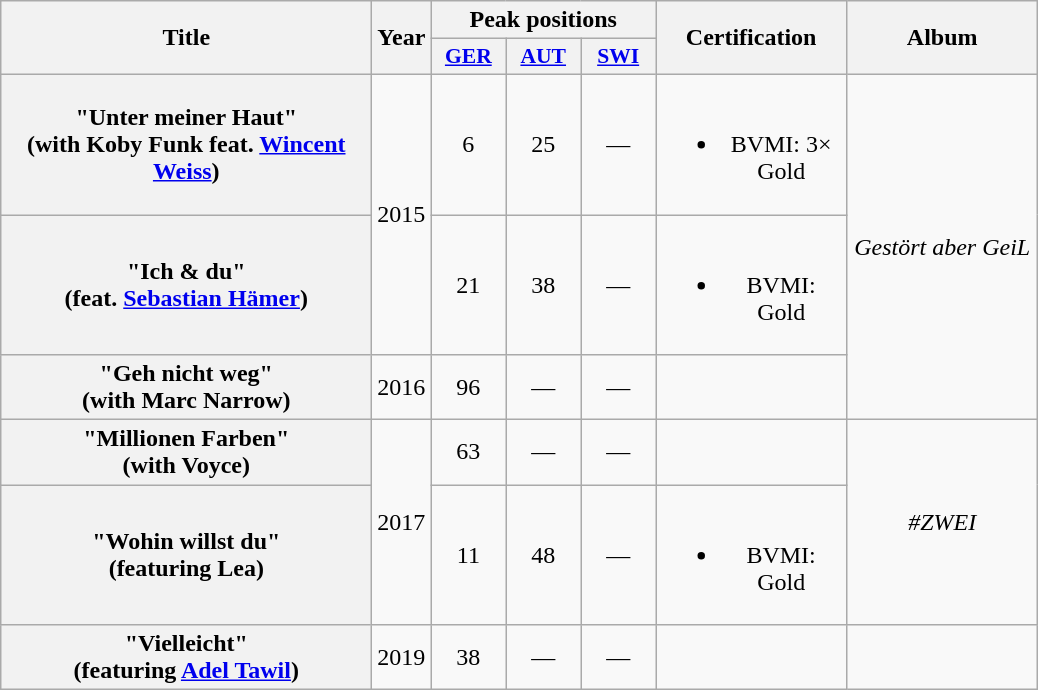<table class="wikitable plainrowheaders" style="text-align:center;">
<tr>
<th scope="col" rowspan="2" style="width:15em;">Title</th>
<th align="center" rowspan="2" width="10">Year</th>
<th align="center" colspan="3" width="20">Peak positions</th>
<th align="center" rowspan="2" width="120">Certification</th>
<th align="center" rowspan="2" width="120">Album</th>
</tr>
<tr>
<th scope="col" style="width:3em;font-size:90%;"><a href='#'>GER</a><br></th>
<th scope="col" style="width:3em;font-size:90%;"><a href='#'>AUT</a><br></th>
<th scope="col" style="width:3em;font-size:90%;"><a href='#'>SWI</a><br></th>
</tr>
<tr>
<th scope="row">"Unter meiner Haut" <br><span>(with Koby Funk feat. <a href='#'>Wincent Weiss</a>)</span></th>
<td rowspan="2">2015</td>
<td>6</td>
<td>25</td>
<td>—</td>
<td><br><ul><li>BVMI: 3× Gold</li></ul></td>
<td rowspan="3"><em>Gestört aber GeiL</em></td>
</tr>
<tr>
<th scope="row">"Ich & du" <br><span>(feat. <a href='#'>Sebastian Hämer</a>)</span></th>
<td>21</td>
<td>38</td>
<td>—</td>
<td><br><ul><li>BVMI: Gold</li></ul></td>
</tr>
<tr>
<th scope="row">"Geh nicht weg" <br><span>(with Marc Narrow)</span></th>
<td>2016</td>
<td>96</td>
<td>—</td>
<td>—</td>
<td></td>
</tr>
<tr>
<th scope="row">"Millionen Farben" <br><span>(with Voyce)</span></th>
<td rowspan="2">2017</td>
<td>63</td>
<td>—</td>
<td>—</td>
<td></td>
<td rowspan="2"><em>#ZWEI</em></td>
</tr>
<tr>
<th scope="row">"Wohin willst du" <br><span>(featuring Lea)</span></th>
<td>11</td>
<td>48</td>
<td>—</td>
<td><br><ul><li>BVMI: Gold</li></ul></td>
</tr>
<tr>
<th scope="row">"Vielleicht" <br><span>(featuring <a href='#'>Adel Tawil</a>)</span></th>
<td>2019</td>
<td>38</td>
<td>—</td>
<td>—</td>
<td></td>
<td></td>
</tr>
</table>
